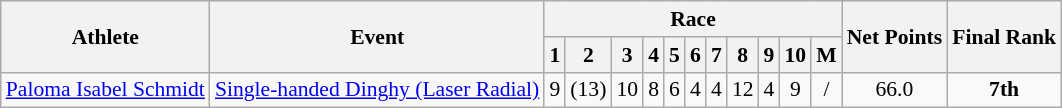<table class="wikitable" border="1" style="font-size:90%">
<tr>
<th rowspan=2>Athlete</th>
<th rowspan=2>Event</th>
<th colspan=11>Race</th>
<th rowspan=2>Net Points</th>
<th rowspan=2>Final Rank</th>
</tr>
<tr>
<th>1</th>
<th>2</th>
<th>3</th>
<th>4</th>
<th>5</th>
<th>6</th>
<th>7</th>
<th>8</th>
<th>9</th>
<th>10</th>
<th>M</th>
</tr>
<tr align=center>
<td align=left><a href='#'>Paloma Isabel Schmidt</a></td>
<td align=left><a href='#'>Single-handed Dinghy (Laser Radial)</a></td>
<td>9</td>
<td>(13)</td>
<td>10</td>
<td>8</td>
<td>6</td>
<td>4</td>
<td>4</td>
<td>12</td>
<td>4</td>
<td>9</td>
<td>/</td>
<td>66.0</td>
<td><strong>7th</strong></td>
</tr>
</table>
